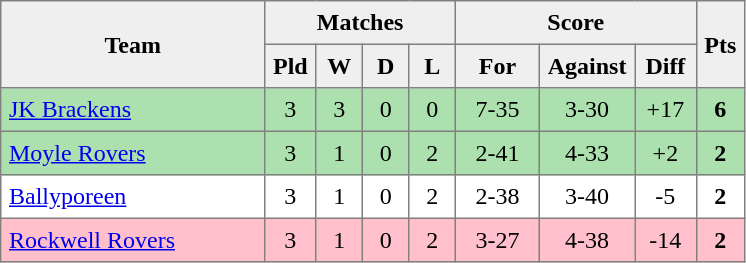<table style=border-collapse:collapse border=1 cellspacing=0 cellpadding=5>
<tr align=center bgcolor=#efefef>
<th rowspan=2 width=165>Team</th>
<th colspan=4>Matches</th>
<th colspan=3>Score</th>
<th rowspan=2width=20>Pts</th>
</tr>
<tr align=center bgcolor=#efefef>
<th width=20>Pld</th>
<th width=20>W</th>
<th width=20>D</th>
<th width=20>L</th>
<th width=45>For</th>
<th width=45>Against</th>
<th width=30>Diff</th>
</tr>
<tr align=center style="background:#ACE1AF;">
<td style="text-align:left;"> <a href='#'>JK Brackens</a></td>
<td>3</td>
<td>3</td>
<td>0</td>
<td>0</td>
<td>7-35</td>
<td>3-30</td>
<td>+17</td>
<td><strong>6</strong></td>
</tr>
<tr align=center style="background:#ACE1AF;">
<td style="text-align:left;"> <a href='#'>Moyle Rovers</a></td>
<td>3</td>
<td>1</td>
<td>0</td>
<td>2</td>
<td>2-41</td>
<td>4-33</td>
<td>+2</td>
<td><strong>2</strong></td>
</tr>
<tr align=center>
<td style="text-align:left;"> <a href='#'>Ballyporeen</a></td>
<td>3</td>
<td>1</td>
<td>0</td>
<td>2</td>
<td>2-38</td>
<td>3-40</td>
<td>-5</td>
<td><strong>2</strong></td>
</tr>
<tr align=center style="background:#FFC0CB;">
<td style="text-align:left;"> <a href='#'>Rockwell Rovers</a></td>
<td>3</td>
<td>1</td>
<td>0</td>
<td>2</td>
<td>3-27</td>
<td>4-38</td>
<td>-14</td>
<td><strong>2</strong></td>
</tr>
</table>
